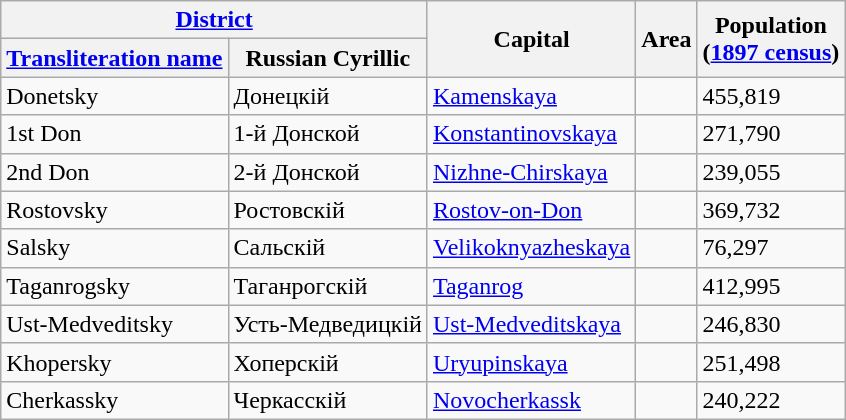<table class="wikitable sortable">
<tr>
<th colspan=2><a href='#'>District</a></th>
<th rowspan=2>Capital</th>
<th rowspan=2>Area</th>
<th rowspan=2>Population<br>(<a href='#'>1897 census</a>)</th>
</tr>
<tr>
<th><a href='#'>Transliteration name</a></th>
<th>Russian Cyrillic</th>
</tr>
<tr>
<td>Donetsky</td>
<td>Донецкій</td>
<td><a href='#'>Kamenskaya</a></td>
<td></td>
<td>455,819</td>
</tr>
<tr>
<td>1st Don</td>
<td>1-й Донской</td>
<td><a href='#'>Konstantinovskaya</a></td>
<td></td>
<td>271,790</td>
</tr>
<tr>
<td>2nd Don</td>
<td>2-й Донской</td>
<td><a href='#'>Nizhne-Chirskaya</a></td>
<td></td>
<td>239,055</td>
</tr>
<tr>
<td>Rostovsky</td>
<td>Ростовскій</td>
<td><a href='#'>Rostov-on-Don</a></td>
<td></td>
<td>369,732</td>
</tr>
<tr>
<td>Salsky</td>
<td>Сальскій</td>
<td><a href='#'>Velikoknyazheskaya</a></td>
<td></td>
<td>76,297</td>
</tr>
<tr>
<td>Taganrogsky</td>
<td>Таганрогскій</td>
<td><a href='#'>Taganrog</a></td>
<td></td>
<td>412,995</td>
</tr>
<tr>
<td>Ust-Medveditsky</td>
<td>Усть-Медведицкій</td>
<td><a href='#'>Ust-Medveditskaya</a></td>
<td></td>
<td>246,830</td>
</tr>
<tr>
<td>Khopersky</td>
<td>Хоперскій</td>
<td><a href='#'>Uryupinskaya</a></td>
<td></td>
<td>251,498</td>
</tr>
<tr>
<td>Cherkassky</td>
<td>Черкасскій</td>
<td><a href='#'>Novocherkassk</a></td>
<td></td>
<td>240,222</td>
</tr>
</table>
